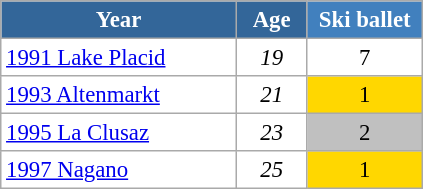<table class="wikitable" style="font-size:95%; text-align:center; border:grey solid 1px; border-collapse:collapse; background:#ffffff;">
<tr>
<th style="background-color:#369; color:white; width:150px;">Year</th>
<th style="background-color:#369; color:white; width:40px;">Age</th>
<th style="background-color:#4180be; color:white; width:70px;">Ski ballet</th>
</tr>
<tr>
<td align=left> <a href='#'>1991 Lake Placid</a></td>
<td><em>19</em></td>
<td>7</td>
</tr>
<tr>
<td align=left> <a href='#'>1993 Altenmarkt</a></td>
<td><em>21</em></td>
<td bgcolor="gold">1</td>
</tr>
<tr>
<td align=left> <a href='#'>1995 La Clusaz</a></td>
<td><em>23</em></td>
<td bgcolor="silver">2</td>
</tr>
<tr>
<td align=left> <a href='#'>1997 Nagano</a></td>
<td><em>25</em></td>
<td bgcolor="gold">1</td>
</tr>
</table>
